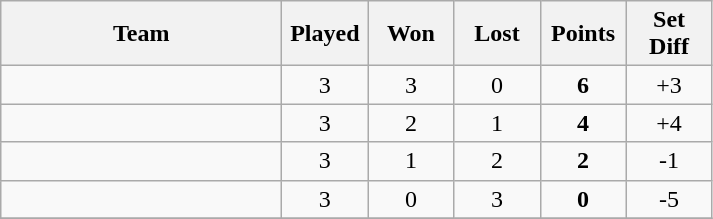<table class=wikitable style="text-align:center">
<tr>
<th width=180>Team</th>
<th width=50>Played</th>
<th width=50>Won</th>
<th width=50>Lost</th>
<th width=50>Points</th>
<th width=50>Set Diff</th>
</tr>
<tr>
<td align=left></td>
<td>3</td>
<td>3</td>
<td>0</td>
<td><strong>6</strong></td>
<td>+3</td>
</tr>
<tr>
<td align=left></td>
<td>3</td>
<td>2</td>
<td>1</td>
<td><strong>4</strong></td>
<td>+4</td>
</tr>
<tr>
<td align=left></td>
<td>3</td>
<td>1</td>
<td>2</td>
<td><strong>2</strong></td>
<td>-1</td>
</tr>
<tr>
<td align=left></td>
<td>3</td>
<td>0</td>
<td>3</td>
<td><strong>0</strong></td>
<td>-5</td>
</tr>
<tr>
</tr>
</table>
